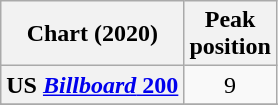<table class="wikitable sortable plainrowheaders" style="text-align:center">
<tr>
<th scope="col">Chart (2020)</th>
<th scope="col">Peak<br>position</th>
</tr>
<tr>
<th scope="row">US <a href='#'><em>Billboard</em> 200</a></th>
<td>9</td>
</tr>
<tr>
</tr>
<tr>
</tr>
</table>
